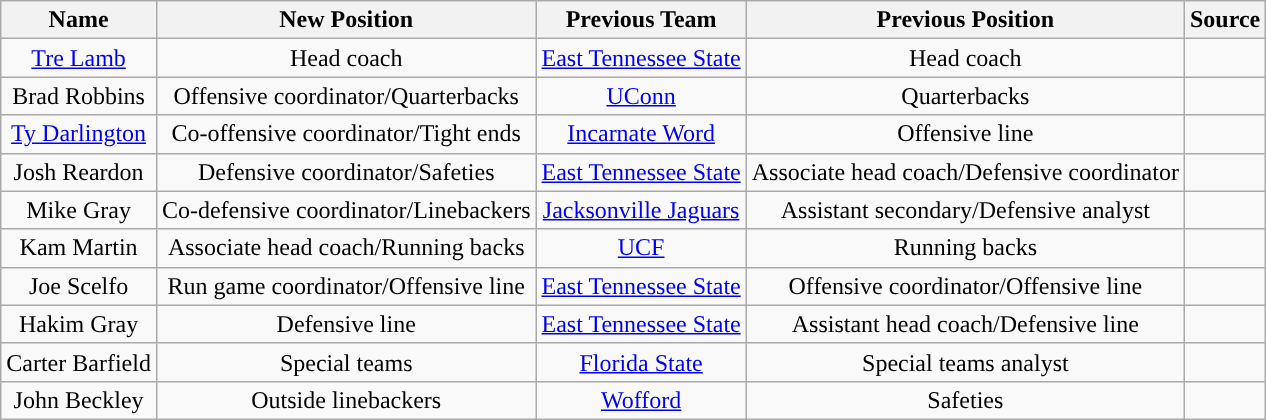<table class="wikitable">
<tr>
<th style="text-align:center; ">Name</th>
<th style="text-align:center; ">New Position</th>
<th style="text-align:center; ">Previous Team</th>
<th style="text-align:center; ">Previous Position</th>
<th style="text-align:center; ">Source</th>
</tr>
<tr align="center">
<td><a href='#'>Tre Lamb</a></td>
<td>Head coach</td>
<td><a href='#'>East Tennessee State</a></td>
<td>Head coach</td>
<td></td>
</tr>
<tr align="center">
<td>Brad Robbins</td>
<td>Offensive coordinator/Quarterbacks</td>
<td><a href='#'>UConn</a></td>
<td>Quarterbacks</td>
<td></td>
</tr>
<tr align="center">
<td><a href='#'>Ty Darlington</a></td>
<td>Co-offensive coordinator/Tight ends</td>
<td><a href='#'>Incarnate Word</a></td>
<td>Offensive line</td>
<td></td>
</tr>
<tr align="center">
<td>Josh Reardon</td>
<td>Defensive coordinator/Safeties</td>
<td><a href='#'>East Tennessee State</a></td>
<td>Associate head coach/Defensive coordinator</td>
<td></td>
</tr>
<tr align="center">
<td>Mike Gray</td>
<td>Co-defensive coordinator/Linebackers</td>
<td><a href='#'>Jacksonville Jaguars</a></td>
<td>Assistant secondary/Defensive analyst</td>
<td></td>
</tr>
<tr align="center">
<td>Kam Martin</td>
<td>Associate head coach/Running backs</td>
<td><a href='#'>UCF</a></td>
<td>Running backs</td>
<td></td>
</tr>
<tr align="center">
<td>Joe Scelfo</td>
<td>Run game coordinator/Offensive line</td>
<td><a href='#'>East Tennessee State</a></td>
<td>Offensive coordinator/Offensive line</td>
<td></td>
</tr>
<tr align="center">
<td>Hakim Gray</td>
<td>Defensive line</td>
<td><a href='#'>East Tennessee State</a></td>
<td>Assistant head coach/Defensive line</td>
<td></td>
</tr>
<tr align="center">
<td>Carter Barfield</td>
<td>Special teams</td>
<td><a href='#'>Florida State</a></td>
<td>Special teams analyst</td>
<td></td>
</tr>
<tr align="center">
<td>John Beckley</td>
<td>Outside linebackers</td>
<td><a href='#'>Wofford</a></td>
<td>Safeties</td>
<td></td>
</tr>
</table>
